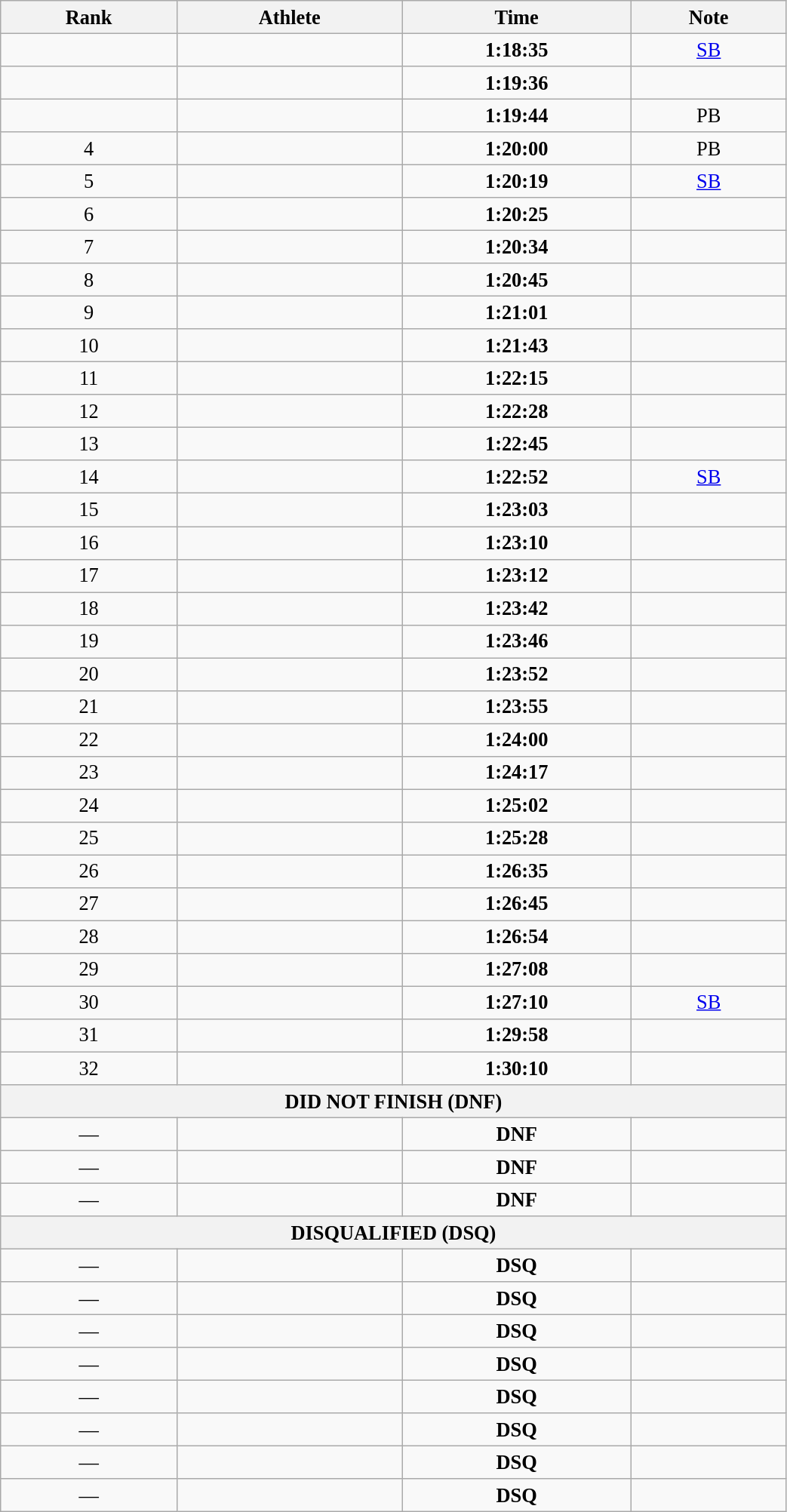<table class="wikitable" style=" text-align:center; font-size:110%;" width="55%">
<tr>
<th>Rank</th>
<th>Athlete</th>
<th>Time</th>
<th>Note</th>
</tr>
<tr>
<td></td>
<td align=left></td>
<td><strong>1:18:35</strong></td>
<td><a href='#'>SB</a></td>
</tr>
<tr>
<td></td>
<td align=left></td>
<td><strong>1:19:36</strong></td>
<td></td>
</tr>
<tr>
<td></td>
<td align=left></td>
<td><strong>1:19:44</strong></td>
<td>PB</td>
</tr>
<tr>
<td>4</td>
<td align=left></td>
<td><strong>1:20:00</strong></td>
<td>PB</td>
</tr>
<tr>
<td>5</td>
<td align=left></td>
<td><strong>1:20:19</strong></td>
<td><a href='#'>SB</a></td>
</tr>
<tr>
<td>6</td>
<td align=left></td>
<td><strong>1:20:25</strong></td>
<td></td>
</tr>
<tr>
<td>7</td>
<td align=left></td>
<td><strong>1:20:34</strong></td>
<td></td>
</tr>
<tr>
<td>8</td>
<td align=left></td>
<td><strong>1:20:45</strong></td>
<td></td>
</tr>
<tr>
<td>9</td>
<td align=left></td>
<td><strong>1:21:01</strong></td>
<td></td>
</tr>
<tr>
<td>10</td>
<td align=left></td>
<td><strong>1:21:43</strong></td>
<td></td>
</tr>
<tr>
<td>11</td>
<td align=left></td>
<td><strong>1:22:15</strong></td>
<td></td>
</tr>
<tr>
<td>12</td>
<td align=left></td>
<td><strong>1:22:28</strong></td>
<td></td>
</tr>
<tr>
<td>13</td>
<td align=left></td>
<td><strong>1:22:45</strong></td>
<td></td>
</tr>
<tr>
<td>14</td>
<td align=left></td>
<td><strong>1:22:52</strong></td>
<td><a href='#'>SB</a></td>
</tr>
<tr>
<td>15</td>
<td align=left></td>
<td><strong>1:23:03</strong></td>
<td></td>
</tr>
<tr>
<td>16</td>
<td align=left></td>
<td><strong>1:23:10</strong></td>
<td></td>
</tr>
<tr>
<td>17</td>
<td align=left></td>
<td><strong>1:23:12</strong></td>
<td></td>
</tr>
<tr>
<td>18</td>
<td align=left></td>
<td><strong>1:23:42</strong></td>
<td></td>
</tr>
<tr>
<td>19</td>
<td align=left></td>
<td><strong>1:23:46</strong></td>
<td></td>
</tr>
<tr>
<td>20</td>
<td align=left></td>
<td><strong>1:23:52</strong></td>
<td></td>
</tr>
<tr>
<td>21</td>
<td align=left></td>
<td><strong>1:23:55</strong></td>
<td></td>
</tr>
<tr>
<td>22</td>
<td align=left></td>
<td><strong>1:24:00</strong></td>
<td></td>
</tr>
<tr>
<td>23</td>
<td align=left></td>
<td><strong>1:24:17</strong></td>
<td></td>
</tr>
<tr>
<td>24</td>
<td align=left></td>
<td><strong>1:25:02</strong></td>
<td></td>
</tr>
<tr>
<td>25</td>
<td align=left></td>
<td><strong>1:25:28</strong></td>
<td></td>
</tr>
<tr>
<td>26</td>
<td align=left></td>
<td><strong>1:26:35</strong></td>
<td></td>
</tr>
<tr>
<td>27</td>
<td align=left></td>
<td><strong>1:26:45</strong></td>
<td></td>
</tr>
<tr>
<td>28</td>
<td align=left></td>
<td><strong>1:26:54</strong></td>
<td></td>
</tr>
<tr>
<td>29</td>
<td align=left></td>
<td><strong>1:27:08</strong></td>
<td></td>
</tr>
<tr>
<td>30</td>
<td align=left></td>
<td><strong>1:27:10</strong></td>
<td><a href='#'>SB</a></td>
</tr>
<tr>
<td>31</td>
<td align=left></td>
<td><strong>1:29:58</strong></td>
<td></td>
</tr>
<tr>
<td>32</td>
<td align=left></td>
<td><strong>1:30:10</strong></td>
<td></td>
</tr>
<tr>
<th colspan="4">DID NOT FINISH (DNF)</th>
</tr>
<tr>
<td>—</td>
<td align=left></td>
<td><strong>DNF </strong></td>
<td></td>
</tr>
<tr>
<td>—</td>
<td align=left></td>
<td><strong>DNF </strong></td>
<td></td>
</tr>
<tr>
<td>—</td>
<td align=left></td>
<td><strong>DNF </strong></td>
<td></td>
</tr>
<tr>
<th colspan="4">DISQUALIFIED (DSQ)</th>
</tr>
<tr>
<td>—</td>
<td align=left></td>
<td><strong>DSQ </strong></td>
<td></td>
</tr>
<tr>
<td>—</td>
<td align=left></td>
<td><strong>DSQ </strong></td>
<td></td>
</tr>
<tr>
<td>—</td>
<td align=left></td>
<td><strong>DSQ </strong></td>
<td></td>
</tr>
<tr>
<td>—</td>
<td align=left></td>
<td><strong>DSQ </strong></td>
<td></td>
</tr>
<tr>
<td>—</td>
<td align=left></td>
<td><strong>DSQ </strong></td>
<td></td>
</tr>
<tr>
<td>—</td>
<td align=left></td>
<td><strong>DSQ </strong></td>
<td></td>
</tr>
<tr>
<td>—</td>
<td align=left></td>
<td><strong>DSQ </strong></td>
<td></td>
</tr>
<tr>
<td>—</td>
<td align=left></td>
<td><strong>DSQ </strong></td>
<td></td>
</tr>
</table>
